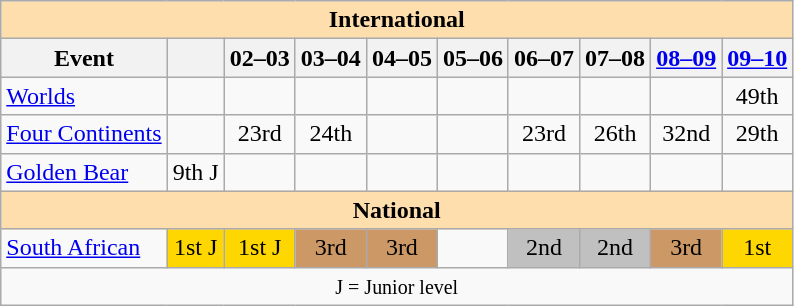<table class="wikitable" style="text-align:center">
<tr>
<th style="background-color: #ffdead; " colspan=10 align=center>International</th>
</tr>
<tr>
<th>Event</th>
<th></th>
<th>02–03</th>
<th>03–04</th>
<th>04–05</th>
<th>05–06</th>
<th>06–07</th>
<th>07–08</th>
<th><a href='#'>08–09</a></th>
<th><a href='#'>09–10</a></th>
</tr>
<tr>
<td align=left><a href='#'>Worlds</a></td>
<td></td>
<td></td>
<td></td>
<td></td>
<td></td>
<td></td>
<td></td>
<td></td>
<td>49th</td>
</tr>
<tr>
<td align=left><a href='#'>Four Continents</a></td>
<td></td>
<td>23rd</td>
<td>24th</td>
<td></td>
<td></td>
<td>23rd</td>
<td>26th</td>
<td>32nd</td>
<td>29th</td>
</tr>
<tr>
<td align=left><a href='#'>Golden Bear</a></td>
<td>9th J</td>
<td></td>
<td></td>
<td></td>
<td></td>
<td></td>
<td></td>
<td></td>
<td></td>
</tr>
<tr>
<th style="background-color: #ffdead; " colspan=10 align=center>National</th>
</tr>
<tr>
<td align=left><a href='#'>South African</a></td>
<td bgcolor=gold>1st J</td>
<td bgcolor=gold>1st J</td>
<td bgcolor=cc9966>3rd</td>
<td bgcolor=cc9966>3rd</td>
<td></td>
<td bgcolor=silver>2nd</td>
<td bgcolor=silver>2nd</td>
<td bgcolor=cc9966>3rd</td>
<td bgcolor=gold>1st</td>
</tr>
<tr>
<td colspan=10 align=center><small> J = Junior level </small></td>
</tr>
</table>
